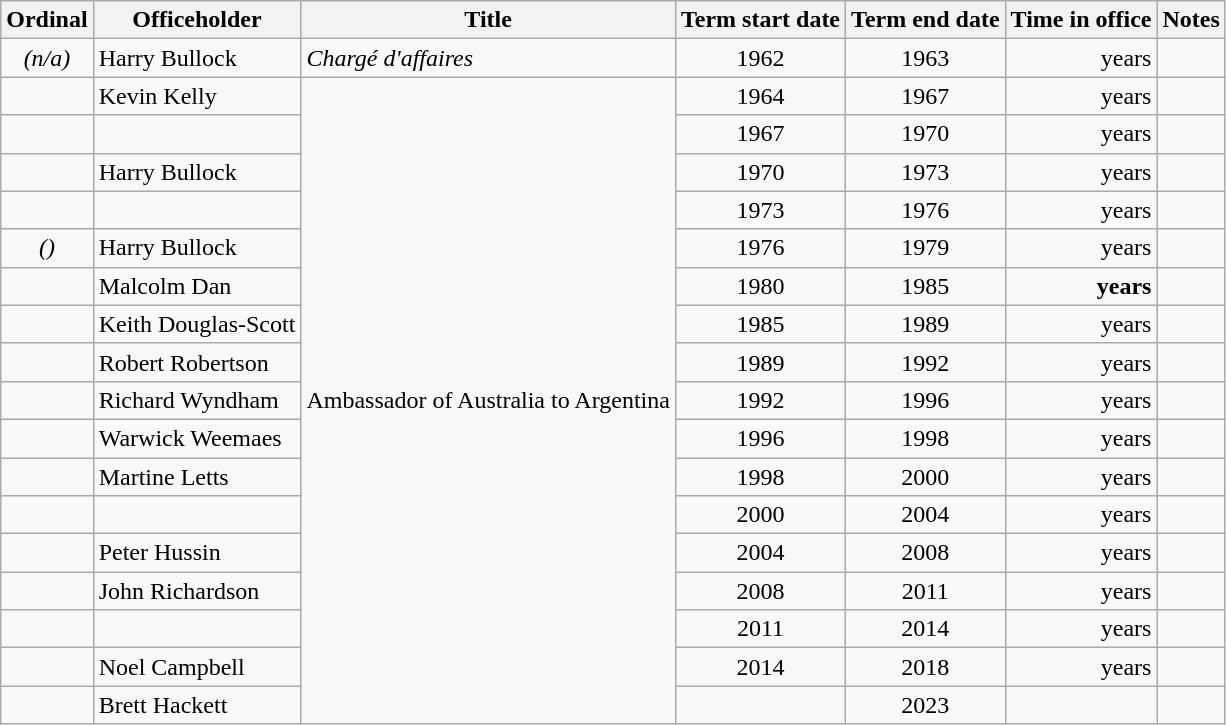<table class='wikitable sortable'>
<tr>
<th>Ordinal</th>
<th>Officeholder</th>
<th>Title</th>
<th>Term start date</th>
<th>Term end date</th>
<th>Time in office</th>
<th>Notes</th>
</tr>
<tr>
<td align=center><em>(n/a)</em></td>
<td>Harry Bullock</td>
<td><em>Chargé d'affaires</em></td>
<td align=center>1962</td>
<td align=center>1963</td>
<td align=right> years</td>
<td></td>
</tr>
<tr>
<td align=center></td>
<td>Kevin Kelly</td>
<td rowspan=18>Ambassador of Australia to Argentina</td>
<td align=center>1964</td>
<td align=center>1967</td>
<td align=right> years</td>
<td></td>
</tr>
<tr>
<td align=center></td>
<td></td>
<td align=center>1967</td>
<td align=center>1970</td>
<td align=right> years</td>
<td></td>
</tr>
<tr>
<td align=center></td>
<td>Harry Bullock</td>
<td align=center>1970</td>
<td align=center>1973</td>
<td align=right> years</td>
<td></td>
</tr>
<tr>
<td align=center></td>
<td></td>
<td align=center>1973</td>
<td align=center>1976</td>
<td align=right> years</td>
<td></td>
</tr>
<tr>
<td align=center><em>()</em></td>
<td>Harry Bullock</td>
<td align=center>1976</td>
<td align=center>1979</td>
<td align=right> years</td>
<td></td>
</tr>
<tr>
<td align=center></td>
<td>Malcolm Dan</td>
<td align=center>1980</td>
<td align=center>1985</td>
<td align=right><strong> years</strong></td>
<td></td>
</tr>
<tr>
<td align=center></td>
<td>Keith Douglas-Scott</td>
<td align=center>1985</td>
<td align=center>1989</td>
<td align=right> years</td>
<td></td>
</tr>
<tr>
<td align=center></td>
<td>Robert Robertson</td>
<td align=center>1989</td>
<td align=center>1992</td>
<td align=right> years</td>
<td></td>
</tr>
<tr>
<td align=center></td>
<td>Richard Wyndham</td>
<td align=center>1992</td>
<td align=center>1996</td>
<td align=right> years</td>
<td></td>
</tr>
<tr>
<td align=center></td>
<td>Warwick Weemaes</td>
<td align=center>1996</td>
<td align=center>1998</td>
<td align=right> years</td>
<td></td>
</tr>
<tr>
<td align=center></td>
<td>Martine Letts</td>
<td align=center>1998</td>
<td align=center>2000</td>
<td align=right> years</td>
<td></td>
</tr>
<tr>
<td align=center></td>
<td></td>
<td align=center>2000</td>
<td align=center>2004</td>
<td align=right> years</td>
<td></td>
</tr>
<tr>
<td align=center></td>
<td>Peter Hussin</td>
<td align=center>2004</td>
<td align=center>2008</td>
<td align=right> years</td>
<td></td>
</tr>
<tr>
<td align=center></td>
<td>John Richardson</td>
<td align=center>2008</td>
<td align=center>2011</td>
<td align=right> years</td>
<td></td>
</tr>
<tr>
<td align=center></td>
<td></td>
<td align=center>2011</td>
<td align=center>2014</td>
<td align=right> years</td>
<td></td>
</tr>
<tr>
<td align=center></td>
<td>Noel Campbell</td>
<td align=center>2014</td>
<td align=center>2018</td>
<td align=right> years</td>
<td></td>
</tr>
<tr>
<td align=center></td>
<td>Brett Hackett</td>
<td align=center></td>
<td align=center>2023</td>
<td align=right></td>
<td></td>
</tr>
</table>
